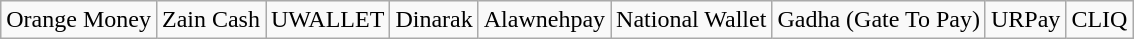<table class="wikitable">
<tr>
<td>Orange Money</td>
<td>Zain Cash</td>
<td>UWALLET</td>
<td>Dinarak</td>
<td>Alawnehpay</td>
<td>National Wallet</td>
<td>Gadha (Gate To Pay)</td>
<td>URPay</td>
<td>CLIQ</td>
</tr>
</table>
